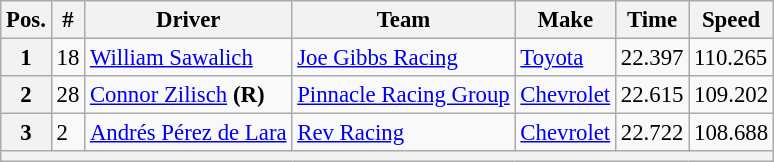<table class="wikitable" style="font-size:95%">
<tr>
<th>Pos.</th>
<th>#</th>
<th>Driver</th>
<th>Team</th>
<th>Make</th>
<th>Time</th>
<th>Speed</th>
</tr>
<tr>
<th>1</th>
<td>18</td>
<td><a href='#'>William Sawalich</a></td>
<td><a href='#'>Joe Gibbs Racing</a></td>
<td><a href='#'>Toyota</a></td>
<td>22.397</td>
<td>110.265</td>
</tr>
<tr>
<th>2</th>
<td>28</td>
<td><a href='#'>Connor Zilisch</a> <strong>(R)</strong></td>
<td><a href='#'>Pinnacle Racing Group</a></td>
<td><a href='#'>Chevrolet</a></td>
<td>22.615</td>
<td>109.202</td>
</tr>
<tr>
<th>3</th>
<td>2</td>
<td><a href='#'>Andrés Pérez de Lara</a></td>
<td><a href='#'>Rev Racing</a></td>
<td><a href='#'>Chevrolet</a></td>
<td>22.722</td>
<td>108.688</td>
</tr>
<tr>
<th colspan="7"></th>
</tr>
</table>
